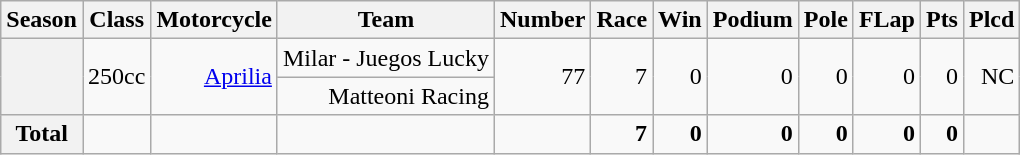<table class="wikitable">
<tr>
<th>Season</th>
<th>Class</th>
<th>Motorcycle</th>
<th>Team</th>
<th>Number</th>
<th>Race</th>
<th>Win</th>
<th>Podium</th>
<th>Pole</th>
<th>FLap</th>
<th>Pts</th>
<th>Plcd</th>
</tr>
<tr align="right">
<th rowspan=2></th>
<td rowspan=2>250cc</td>
<td rowspan=2><a href='#'>Aprilia</a></td>
<td>Milar - Juegos Lucky</td>
<td rowspan=2>77</td>
<td rowspan=2>7</td>
<td rowspan=2>0</td>
<td rowspan=2>0</td>
<td rowspan=2>0</td>
<td rowspan=2>0</td>
<td rowspan=2>0</td>
<td rowspan=2>NC</td>
</tr>
<tr align="right">
<td>Matteoni Racing</td>
</tr>
<tr align="right">
<th>Total</th>
<td></td>
<td></td>
<td></td>
<td></td>
<td><strong>7</strong></td>
<td><strong>0</strong></td>
<td><strong>0</strong></td>
<td><strong>0</strong></td>
<td><strong>0</strong></td>
<td><strong>0</strong></td>
<td></td>
</tr>
</table>
